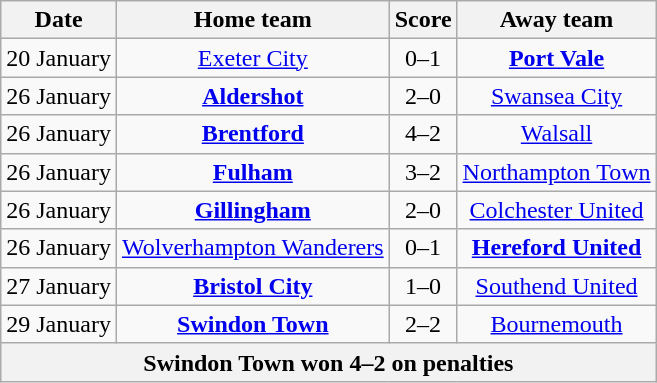<table class="wikitable" style="text-align: center">
<tr>
<th>Date</th>
<th>Home team</th>
<th>Score</th>
<th>Away team</th>
</tr>
<tr>
<td>20 January</td>
<td><a href='#'>Exeter City</a></td>
<td>0–1</td>
<td><strong><a href='#'>Port Vale</a></strong></td>
</tr>
<tr>
<td>26 January</td>
<td><strong><a href='#'>Aldershot</a></strong></td>
<td>2–0</td>
<td><a href='#'>Swansea City</a></td>
</tr>
<tr>
<td>26 January</td>
<td><strong><a href='#'>Brentford</a></strong></td>
<td>4–2</td>
<td><a href='#'>Walsall</a></td>
</tr>
<tr>
<td>26 January</td>
<td><strong><a href='#'>Fulham</a></strong></td>
<td>3–2</td>
<td><a href='#'>Northampton Town</a></td>
</tr>
<tr>
<td>26 January</td>
<td><strong><a href='#'>Gillingham</a></strong></td>
<td>2–0</td>
<td><a href='#'>Colchester United</a></td>
</tr>
<tr>
<td>26 January</td>
<td><a href='#'>Wolverhampton Wanderers</a></td>
<td>0–1</td>
<td><strong><a href='#'>Hereford United</a></strong></td>
</tr>
<tr>
<td>27 January</td>
<td><strong><a href='#'>Bristol City</a></strong></td>
<td>1–0</td>
<td><a href='#'>Southend United</a></td>
</tr>
<tr>
<td>29 January</td>
<td><strong><a href='#'>Swindon Town</a></strong></td>
<td>2–2</td>
<td><a href='#'>Bournemouth</a></td>
</tr>
<tr>
<th colspan="5">Swindon Town won 4–2 on penalties</th>
</tr>
</table>
